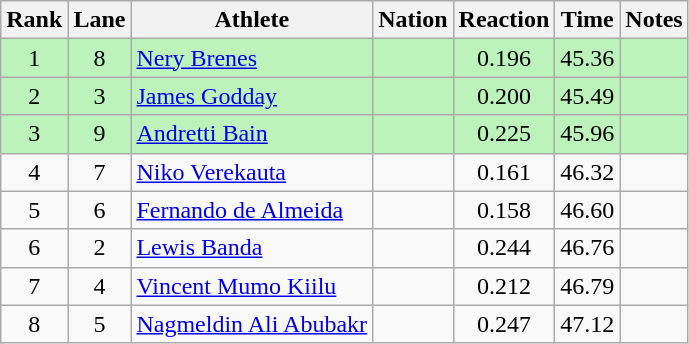<table class="wikitable sortable" style="text-align:center">
<tr>
<th>Rank</th>
<th>Lane</th>
<th>Athlete</th>
<th>Nation</th>
<th>Reaction</th>
<th>Time</th>
<th>Notes</th>
</tr>
<tr bgcolor=bbf3bb>
<td>1</td>
<td>8</td>
<td align=left><a href='#'>Nery Brenes</a></td>
<td align=left></td>
<td>0.196</td>
<td>45.36</td>
<td></td>
</tr>
<tr bgcolor=bbf3bb>
<td>2</td>
<td>3</td>
<td align=left><a href='#'>James Godday</a></td>
<td align=left></td>
<td>0.200</td>
<td>45.49</td>
<td></td>
</tr>
<tr bgcolor=bbf3bb>
<td>3</td>
<td>9</td>
<td align=left><a href='#'>Andretti Bain</a></td>
<td align=left></td>
<td>0.225</td>
<td>45.96</td>
<td></td>
</tr>
<tr>
<td>4</td>
<td>7</td>
<td align=left><a href='#'>Niko Verekauta</a></td>
<td align=left></td>
<td>0.161</td>
<td>46.32</td>
<td></td>
</tr>
<tr>
<td>5</td>
<td>6</td>
<td align=left><a href='#'>Fernando de Almeida</a></td>
<td align=left></td>
<td>0.158</td>
<td>46.60</td>
<td></td>
</tr>
<tr>
<td>6</td>
<td>2</td>
<td align=left><a href='#'>Lewis Banda</a></td>
<td align=left></td>
<td>0.244</td>
<td>46.76</td>
<td></td>
</tr>
<tr>
<td>7</td>
<td>4</td>
<td align=left><a href='#'>Vincent Mumo Kiilu</a></td>
<td align=left></td>
<td>0.212</td>
<td>46.79</td>
<td></td>
</tr>
<tr>
<td>8</td>
<td>5</td>
<td align=left><a href='#'>Nagmeldin Ali Abubakr</a></td>
<td align=left></td>
<td>0.247</td>
<td>47.12</td>
<td></td>
</tr>
</table>
